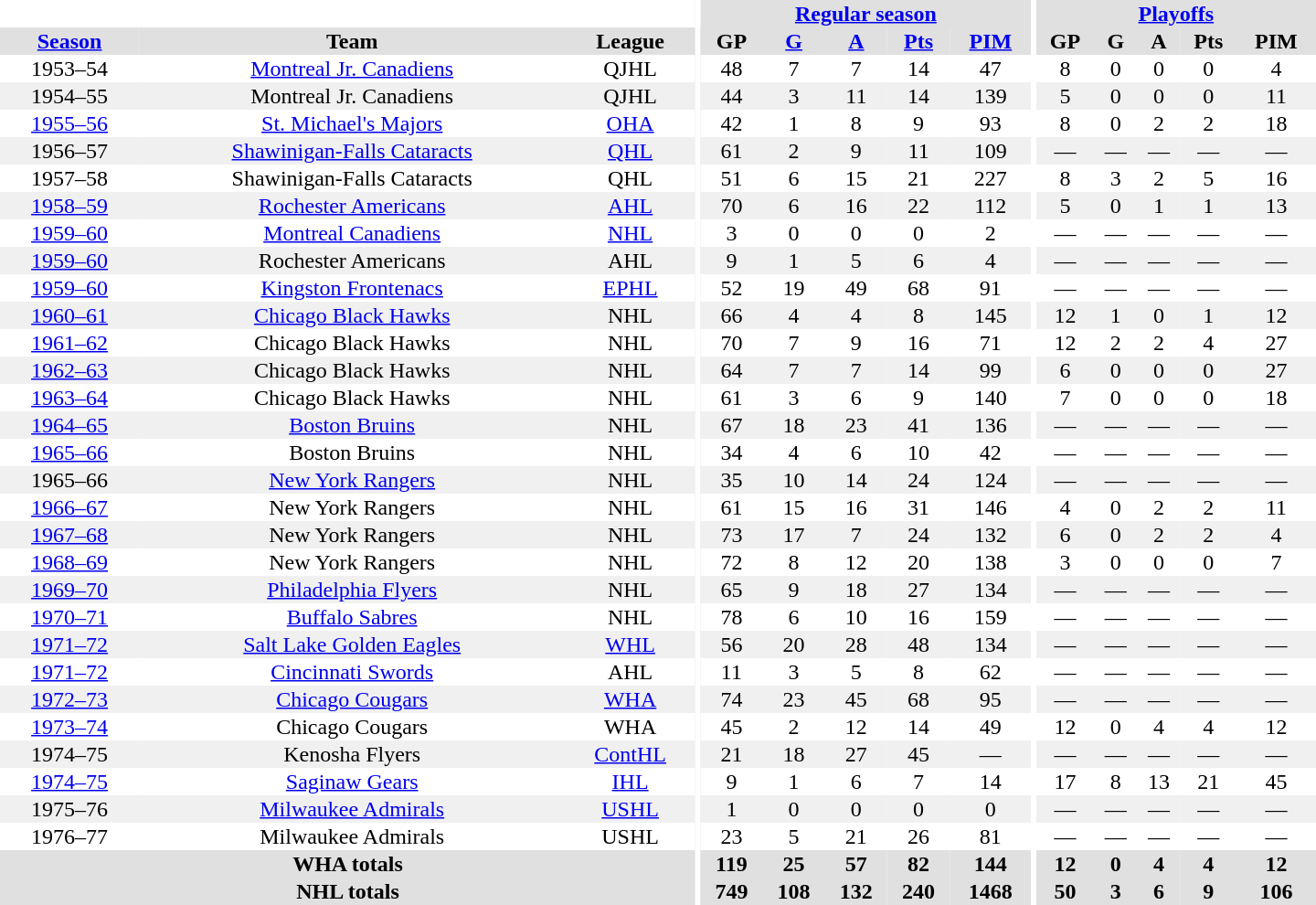<table border="0" cellpadding="1" cellspacing="0" style="text-align:center; width:60em">
<tr bgcolor="#e0e0e0">
<th colspan="3" bgcolor="#ffffff"></th>
<th rowspan="100" bgcolor="#ffffff"></th>
<th colspan="5"><a href='#'>Regular season</a></th>
<th rowspan="100" bgcolor="#ffffff"></th>
<th colspan="5"><a href='#'>Playoffs</a></th>
</tr>
<tr bgcolor="#e0e0e0">
<th><a href='#'>Season</a></th>
<th>Team</th>
<th>League</th>
<th>GP</th>
<th><a href='#'>G</a></th>
<th><a href='#'>A</a></th>
<th><a href='#'>Pts</a></th>
<th><a href='#'>PIM</a></th>
<th>GP</th>
<th>G</th>
<th>A</th>
<th>Pts</th>
<th>PIM</th>
</tr>
<tr>
<td>1953–54</td>
<td><a href='#'>Montreal Jr. Canadiens</a></td>
<td>QJHL</td>
<td>48</td>
<td>7</td>
<td>7</td>
<td>14</td>
<td>47</td>
<td>8</td>
<td>0</td>
<td>0</td>
<td>0</td>
<td>4</td>
</tr>
<tr bgcolor="#f0f0f0">
<td>1954–55</td>
<td>Montreal Jr. Canadiens</td>
<td>QJHL</td>
<td>44</td>
<td>3</td>
<td>11</td>
<td>14</td>
<td>139</td>
<td>5</td>
<td>0</td>
<td>0</td>
<td>0</td>
<td>11</td>
</tr>
<tr>
<td><a href='#'>1955–56</a></td>
<td><a href='#'>St. Michael's Majors</a></td>
<td><a href='#'>OHA</a></td>
<td>42</td>
<td>1</td>
<td>8</td>
<td>9</td>
<td>93</td>
<td>8</td>
<td>0</td>
<td>2</td>
<td>2</td>
<td>18</td>
</tr>
<tr bgcolor="#f0f0f0">
<td>1956–57</td>
<td><a href='#'>Shawinigan-Falls Cataracts</a></td>
<td><a href='#'>QHL</a></td>
<td>61</td>
<td>2</td>
<td>9</td>
<td>11</td>
<td>109</td>
<td>—</td>
<td>—</td>
<td>—</td>
<td>—</td>
<td>—</td>
</tr>
<tr>
<td>1957–58</td>
<td>Shawinigan-Falls Cataracts</td>
<td>QHL</td>
<td>51</td>
<td>6</td>
<td>15</td>
<td>21</td>
<td>227</td>
<td>8</td>
<td>3</td>
<td>2</td>
<td>5</td>
<td>16</td>
</tr>
<tr bgcolor="#f0f0f0">
<td><a href='#'>1958–59</a></td>
<td><a href='#'>Rochester Americans</a></td>
<td><a href='#'>AHL</a></td>
<td>70</td>
<td>6</td>
<td>16</td>
<td>22</td>
<td>112</td>
<td>5</td>
<td>0</td>
<td>1</td>
<td>1</td>
<td>13</td>
</tr>
<tr>
<td><a href='#'>1959–60</a></td>
<td><a href='#'>Montreal Canadiens</a></td>
<td><a href='#'>NHL</a></td>
<td>3</td>
<td>0</td>
<td>0</td>
<td>0</td>
<td>2</td>
<td>—</td>
<td>—</td>
<td>—</td>
<td>—</td>
<td>—</td>
</tr>
<tr bgcolor="#f0f0f0">
<td><a href='#'>1959–60</a></td>
<td>Rochester Americans</td>
<td>AHL</td>
<td>9</td>
<td>1</td>
<td>5</td>
<td>6</td>
<td>4</td>
<td>—</td>
<td>—</td>
<td>—</td>
<td>—</td>
<td>—</td>
</tr>
<tr>
<td><a href='#'>1959–60</a></td>
<td><a href='#'>Kingston Frontenacs</a></td>
<td><a href='#'>EPHL</a></td>
<td>52</td>
<td>19</td>
<td>49</td>
<td>68</td>
<td>91</td>
<td>—</td>
<td>—</td>
<td>—</td>
<td>—</td>
<td>—</td>
</tr>
<tr bgcolor="#f0f0f0">
<td><a href='#'>1960–61</a></td>
<td><a href='#'>Chicago Black Hawks</a></td>
<td>NHL</td>
<td>66</td>
<td>4</td>
<td>4</td>
<td>8</td>
<td>145</td>
<td>12</td>
<td>1</td>
<td>0</td>
<td>1</td>
<td>12</td>
</tr>
<tr>
<td><a href='#'>1961–62</a></td>
<td>Chicago Black Hawks</td>
<td>NHL</td>
<td>70</td>
<td>7</td>
<td>9</td>
<td>16</td>
<td>71</td>
<td>12</td>
<td>2</td>
<td>2</td>
<td>4</td>
<td>27</td>
</tr>
<tr bgcolor="#f0f0f0">
<td><a href='#'>1962–63</a></td>
<td>Chicago Black Hawks</td>
<td>NHL</td>
<td>64</td>
<td>7</td>
<td>7</td>
<td>14</td>
<td>99</td>
<td>6</td>
<td>0</td>
<td>0</td>
<td>0</td>
<td>27</td>
</tr>
<tr>
<td><a href='#'>1963–64</a></td>
<td>Chicago Black Hawks</td>
<td>NHL</td>
<td>61</td>
<td>3</td>
<td>6</td>
<td>9</td>
<td>140</td>
<td>7</td>
<td>0</td>
<td>0</td>
<td>0</td>
<td>18</td>
</tr>
<tr bgcolor="#f0f0f0">
<td><a href='#'>1964–65</a></td>
<td><a href='#'>Boston Bruins</a></td>
<td>NHL</td>
<td>67</td>
<td>18</td>
<td>23</td>
<td>41</td>
<td>136</td>
<td>—</td>
<td>—</td>
<td>—</td>
<td>—</td>
<td>—</td>
</tr>
<tr>
<td><a href='#'>1965–66</a></td>
<td>Boston Bruins</td>
<td>NHL</td>
<td>34</td>
<td>4</td>
<td>6</td>
<td>10</td>
<td>42</td>
<td>—</td>
<td>—</td>
<td>—</td>
<td>—</td>
<td>—</td>
</tr>
<tr bgcolor="#f0f0f0">
<td>1965–66</td>
<td><a href='#'>New York Rangers</a></td>
<td>NHL</td>
<td>35</td>
<td>10</td>
<td>14</td>
<td>24</td>
<td>124</td>
<td>—</td>
<td>—</td>
<td>—</td>
<td>—</td>
<td>—</td>
</tr>
<tr>
<td><a href='#'>1966–67</a></td>
<td>New York Rangers</td>
<td>NHL</td>
<td>61</td>
<td>15</td>
<td>16</td>
<td>31</td>
<td>146</td>
<td>4</td>
<td>0</td>
<td>2</td>
<td>2</td>
<td>11</td>
</tr>
<tr bgcolor="#f0f0f0">
<td><a href='#'>1967–68</a></td>
<td>New York Rangers</td>
<td>NHL</td>
<td>73</td>
<td>17</td>
<td>7</td>
<td>24</td>
<td>132</td>
<td>6</td>
<td>0</td>
<td>2</td>
<td>2</td>
<td>4</td>
</tr>
<tr>
<td><a href='#'>1968–69</a></td>
<td>New York Rangers</td>
<td>NHL</td>
<td>72</td>
<td>8</td>
<td>12</td>
<td>20</td>
<td>138</td>
<td>3</td>
<td>0</td>
<td>0</td>
<td>0</td>
<td>7</td>
</tr>
<tr bgcolor="#f0f0f0">
<td><a href='#'>1969–70</a></td>
<td><a href='#'>Philadelphia Flyers</a></td>
<td>NHL</td>
<td>65</td>
<td>9</td>
<td>18</td>
<td>27</td>
<td>134</td>
<td>—</td>
<td>—</td>
<td>—</td>
<td>—</td>
<td>—</td>
</tr>
<tr>
<td><a href='#'>1970–71</a></td>
<td><a href='#'>Buffalo Sabres</a></td>
<td>NHL</td>
<td>78</td>
<td>6</td>
<td>10</td>
<td>16</td>
<td>159</td>
<td>—</td>
<td>—</td>
<td>—</td>
<td>—</td>
<td>—</td>
</tr>
<tr bgcolor="#f0f0f0">
<td><a href='#'>1971–72</a></td>
<td><a href='#'>Salt Lake Golden Eagles</a></td>
<td><a href='#'>WHL</a></td>
<td>56</td>
<td>20</td>
<td>28</td>
<td>48</td>
<td>134</td>
<td>—</td>
<td>—</td>
<td>—</td>
<td>—</td>
<td>—</td>
</tr>
<tr>
<td><a href='#'>1971–72</a></td>
<td><a href='#'>Cincinnati Swords</a></td>
<td>AHL</td>
<td>11</td>
<td>3</td>
<td>5</td>
<td>8</td>
<td>62</td>
<td>—</td>
<td>—</td>
<td>—</td>
<td>—</td>
<td>—</td>
</tr>
<tr bgcolor="#f0f0f0">
<td><a href='#'>1972–73</a></td>
<td><a href='#'>Chicago Cougars</a></td>
<td><a href='#'>WHA</a></td>
<td>74</td>
<td>23</td>
<td>45</td>
<td>68</td>
<td>95</td>
<td>—</td>
<td>—</td>
<td>—</td>
<td>—</td>
<td>—</td>
</tr>
<tr>
<td><a href='#'>1973–74</a></td>
<td>Chicago Cougars</td>
<td>WHA</td>
<td>45</td>
<td>2</td>
<td>12</td>
<td>14</td>
<td>49</td>
<td>12</td>
<td>0</td>
<td>4</td>
<td>4</td>
<td>12</td>
</tr>
<tr bgcolor="#f0f0f0">
<td>1974–75</td>
<td>Kenosha Flyers</td>
<td><a href='#'>ContHL</a></td>
<td>21</td>
<td>18</td>
<td>27</td>
<td>45</td>
<td>—</td>
<td>—</td>
<td>—</td>
<td>—</td>
<td>—</td>
<td>—</td>
</tr>
<tr>
<td><a href='#'>1974–75</a></td>
<td><a href='#'>Saginaw Gears</a></td>
<td><a href='#'>IHL</a></td>
<td>9</td>
<td>1</td>
<td>6</td>
<td>7</td>
<td>14</td>
<td>17</td>
<td>8</td>
<td>13</td>
<td>21</td>
<td>45</td>
</tr>
<tr bgcolor="#f0f0f0">
<td>1975–76</td>
<td><a href='#'>Milwaukee Admirals</a></td>
<td><a href='#'>USHL</a></td>
<td>1</td>
<td>0</td>
<td>0</td>
<td>0</td>
<td>0</td>
<td>—</td>
<td>—</td>
<td>—</td>
<td>—</td>
<td>—</td>
</tr>
<tr>
<td>1976–77</td>
<td>Milwaukee Admirals</td>
<td>USHL</td>
<td>23</td>
<td>5</td>
<td>21</td>
<td>26</td>
<td>81</td>
<td>—</td>
<td>—</td>
<td>—</td>
<td>—</td>
<td>—</td>
</tr>
<tr bgcolor="#e0e0e0">
<th colspan="3">WHA totals</th>
<th>119</th>
<th>25</th>
<th>57</th>
<th>82</th>
<th>144</th>
<th>12</th>
<th>0</th>
<th>4</th>
<th>4</th>
<th>12</th>
</tr>
<tr bgcolor="#e0e0e0">
<th colspan="3">NHL totals</th>
<th>749</th>
<th>108</th>
<th>132</th>
<th>240</th>
<th>1468</th>
<th>50</th>
<th>3</th>
<th>6</th>
<th>9</th>
<th>106</th>
</tr>
</table>
